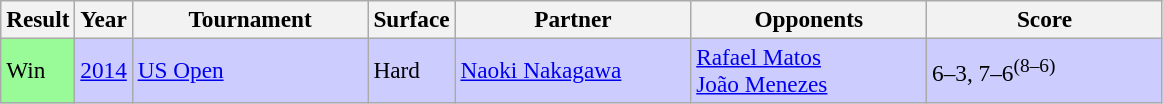<table class="wikitable" style=font-size:97%>
<tr>
<th>Result</th>
<th>Year</th>
<th width=150>Tournament</th>
<th>Surface</th>
<th width=150>Partner</th>
<th width=150>Opponents</th>
<th width=150>Score</th>
</tr>
<tr style="background:#ccccff;">
<td bgcolor=98fb98>Win</td>
<td><a href='#'>2014</a></td>
<td><a href='#'>US Open</a></td>
<td>Hard</td>
<td> <a href='#'>Naoki Nakagawa</a></td>
<td> <a href='#'>Rafael Matos</a> <br>  <a href='#'>João Menezes</a></td>
<td>6–3, 7–6<sup>(8–6)</sup></td>
</tr>
</table>
